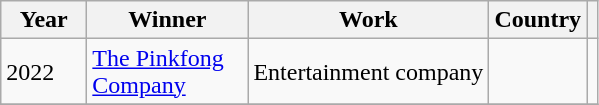<table class="wikitable" align="center" |>
<tr>
<th style="width:50px">Year</th>
<th style="width:100px">Winner</th>
<th>Work</th>
<th>Country</th>
<th></th>
</tr>
<tr>
<td rowspan="1">2022</td>
<td><a href='#'>The Pinkfong Company</a></td>
<td>Entertainment company</td>
<td></td>
<td style="text-align: center;"></td>
</tr>
<tr>
</tr>
</table>
